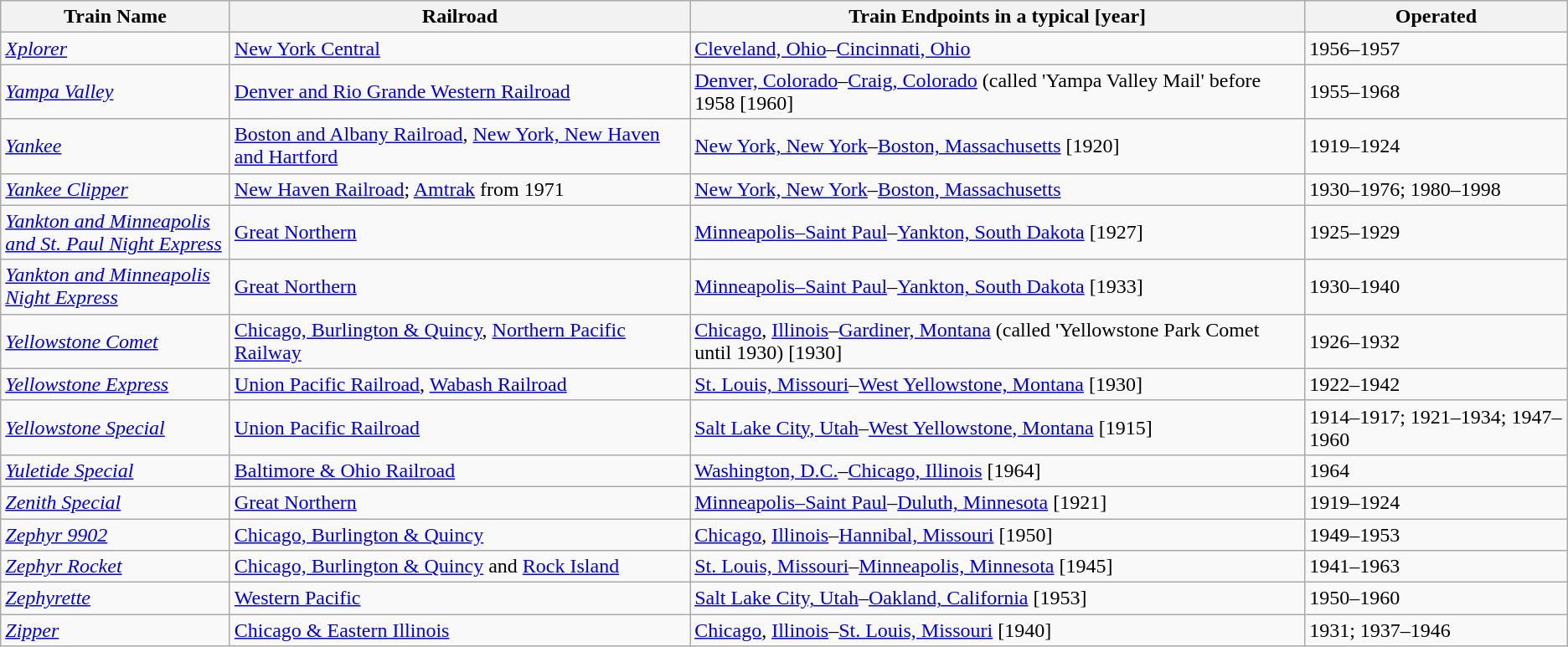<table class="wikitable sortable">
<tr valign="top">
<th style="width:175px;">Train Name</th>
<th>Railroad</th>
<th>Train Endpoints in a typical [year]</th>
<th>Operated</th>
</tr>
<tr valign="top">
<td><em><a href='#'>Xplorer</a></em></td>
<td><a href='#'>New York Central</a></td>
<td><a href='#'>Cleveland, Ohio</a>–<a href='#'>Cincinnati, Ohio</a></td>
<td>1956–1957</td>
</tr>
<tr>
<td><a href='#'><em>Yampa Valley</em></a></td>
<td><a href='#'>Denver and Rio Grande Western Railroad</a></td>
<td><a href='#'>Denver, Colorado</a>–<a href='#'>Craig, Colorado</a> (called 'Yampa Valley Mail' before 1958 [1960]</td>
<td>1955–1968</td>
</tr>
<tr>
<td><a href='#'><em>Yankee</em></a></td>
<td><a href='#'>Boston and Albany Railroad</a>, <a href='#'>New York, New Haven and Hartford</a></td>
<td><a href='#'>New York, New York</a>–<a href='#'>Boston, Massachusetts</a> [1920]</td>
<td>1919–1924</td>
</tr>
<tr valign="top">
<td><em><a href='#'>Yankee Clipper</a></em></td>
<td><a href='#'>New Haven Railroad</a>; <a href='#'>Amtrak</a> from 1971</td>
<td><a href='#'>New York, New York</a>–<a href='#'>Boston, Massachusetts</a></td>
<td>1930–1976; 1980–1998</td>
</tr>
<tr>
<td><em><a href='#'>Yankton and Minneapolis and St. Paul Night Express</a></em></td>
<td><a href='#'>Great Northern</a></td>
<td><a href='#'>Minneapolis–Saint Paul</a>–<a href='#'>Yankton, South Dakota</a> [1927]</td>
<td>1925–1929</td>
</tr>
<tr>
<td><em><a href='#'>Yankton and Minneapolis Night Express</a></em></td>
<td><a href='#'>Great Northern</a></td>
<td><a href='#'>Minneapolis–Saint Paul</a>–<a href='#'>Yankton, South Dakota</a> [1933]</td>
<td>1930–1940</td>
</tr>
<tr>
<td><em><a href='#'>Yellowstone Comet</a></em></td>
<td><a href='#'>Chicago, Burlington & Quincy</a>, <a href='#'>Northern Pacific Railway</a></td>
<td><a href='#'>Chicago</a>, <a href='#'>Illinois</a>–<a href='#'>Gardiner, Montana</a> (called 'Yellowstone Park Comet until 1930) [1930]</td>
<td>1926–1932</td>
</tr>
<tr>
<td><em><a href='#'>Yellowstone Express</a></em></td>
<td><a href='#'>Union Pacific Railroad</a>, <a href='#'>Wabash Railroad</a></td>
<td><a href='#'>St. Louis, Missouri</a>–<a href='#'>West Yellowstone, Montana</a> [1930]</td>
<td>1922–1942</td>
</tr>
<tr>
<td><em><a href='#'>Yellowstone Special</a></em></td>
<td><a href='#'>Union Pacific Railroad</a></td>
<td><a href='#'>Salt Lake City, Utah</a>–<a href='#'>West Yellowstone, Montana</a> [1915]</td>
<td>1914–1917; 1921–1934; 1947–1960</td>
</tr>
<tr>
<td><em><a href='#'>Yuletide Special</a></em></td>
<td><a href='#'>Baltimore & Ohio Railroad</a></td>
<td><a href='#'>Washington, D.C.</a>–<a href='#'>Chicago, Illinois</a> [1964]</td>
<td>1964</td>
</tr>
<tr>
<td><em><a href='#'>Zenith Special</a></em></td>
<td><a href='#'>Great Northern</a></td>
<td><a href='#'>Minneapolis–Saint Paul</a>–<a href='#'>Duluth, Minnesota</a> [1921]</td>
<td>1919–1924</td>
</tr>
<tr>
<td><em><a href='#'>Zephyr 9902</a></em></td>
<td><a href='#'>Chicago, Burlington & Quincy</a></td>
<td><a href='#'>Chicago</a>, <a href='#'>Illinois</a>–<a href='#'>Hannibal, Missouri</a> [1950]</td>
<td>1949–1953</td>
</tr>
<tr valign="top">
<td><em><a href='#'>Zephyr Rocket</a></em></td>
<td><a href='#'>Chicago, Burlington & Quincy</a> and <a href='#'>Rock Island</a></td>
<td><a href='#'>St. Louis, Missouri</a>–<a href='#'>Minneapolis, Minnesota</a> [1945]</td>
<td>1941–1963</td>
</tr>
<tr valign="top">
<td><em><a href='#'>Zephyrette</a></em></td>
<td><a href='#'>Western Pacific</a></td>
<td><a href='#'>Salt Lake City, Utah</a>–<a href='#'>Oakland, California</a> [1953]</td>
<td>1950–1960</td>
</tr>
<tr valign="top">
<td><em><a href='#'>Zipper</a></em></td>
<td><a href='#'>Chicago & Eastern Illinois</a></td>
<td><a href='#'>Chicago</a>, <a href='#'>Illinois</a>–<a href='#'>St. Louis, Missouri</a> [1940]</td>
<td>1931; 1937–1946</td>
</tr>
</table>
